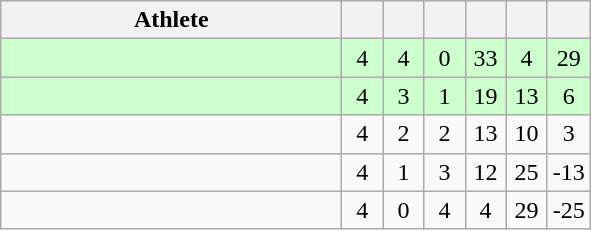<table class="wikitable" style="text-align:center;">
<tr>
<th width=220>Athlete</th>
<th width=20></th>
<th width=20></th>
<th width=20></th>
<th width=20></th>
<th width=20></th>
<th width=20></th>
</tr>
<tr bgcolor=ccffcc>
<td align="left"></td>
<td>4</td>
<td>4</td>
<td>0</td>
<td>33</td>
<td>4</td>
<td>29</td>
</tr>
<tr bgcolor=ccffcc>
<td align="left"></td>
<td>4</td>
<td>3</td>
<td>1</td>
<td>19</td>
<td>13</td>
<td>6</td>
</tr>
<tr>
<td align="left"></td>
<td>4</td>
<td>2</td>
<td>2</td>
<td>13</td>
<td>10</td>
<td>3</td>
</tr>
<tr>
<td align="left"></td>
<td>4</td>
<td>1</td>
<td>3</td>
<td>12</td>
<td>25</td>
<td>-13</td>
</tr>
<tr>
<td align="left"></td>
<td>4</td>
<td>0</td>
<td>4</td>
<td>4</td>
<td>29</td>
<td>-25</td>
</tr>
</table>
